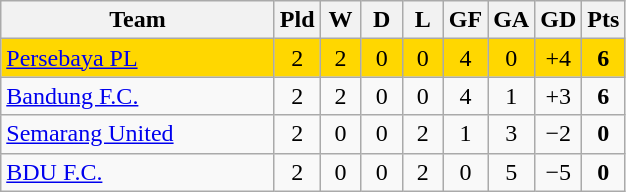<table class="wikitable" style="text-align: center;">
<tr>
<th width=175>Team</th>
<th width=20>Pld</th>
<th width=20>W</th>
<th width=20>D</th>
<th width=20>L</th>
<th width=20>GF</th>
<th width=20>GA</th>
<th width=20>GD</th>
<th width=20>Pts</th>
</tr>
<tr bgcolor="gold">
<td style="text-align:left;"><a href='#'>Persebaya PL</a></td>
<td>2</td>
<td>2</td>
<td>0</td>
<td>0</td>
<td>4</td>
<td>0</td>
<td>+4</td>
<td><strong>6</strong></td>
</tr>
<tr>
<td style="text-align:left;"><a href='#'>Bandung F.C.</a></td>
<td>2</td>
<td>2</td>
<td>0</td>
<td>0</td>
<td>4</td>
<td>1</td>
<td>+3</td>
<td><strong>6</strong></td>
</tr>
<tr>
<td style="text-align:left;"><a href='#'>Semarang United</a></td>
<td>2</td>
<td>0</td>
<td>0</td>
<td>2</td>
<td>1</td>
<td>3</td>
<td>−2</td>
<td><strong>0</strong></td>
</tr>
<tr>
<td style="text-align:left;"><a href='#'>BDU F.C.</a></td>
<td>2</td>
<td>0</td>
<td>0</td>
<td>2</td>
<td>0</td>
<td>5</td>
<td>−5</td>
<td><strong>0</strong></td>
</tr>
</table>
